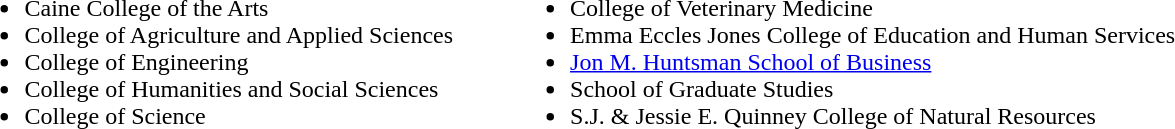<table>
<tr>
<td><br><ul><li>Caine College of the Arts</li><li>College of Agriculture and Applied Sciences</li><li>College of Engineering</li><li>College of Humanities and Social Sciences</li><li>College of Science</li></ul></td>
<td style="width:30px;"></td>
<td style="vertical-align:top;"><br><ul><li>College of Veterinary Medicine</li><li>Emma Eccles Jones College of Education and Human Services</li><li><a href='#'>Jon M. Huntsman School of Business</a></li><li>School of Graduate Studies</li><li>S.J. & Jessie E. Quinney College of Natural Resources</li></ul></td>
</tr>
</table>
